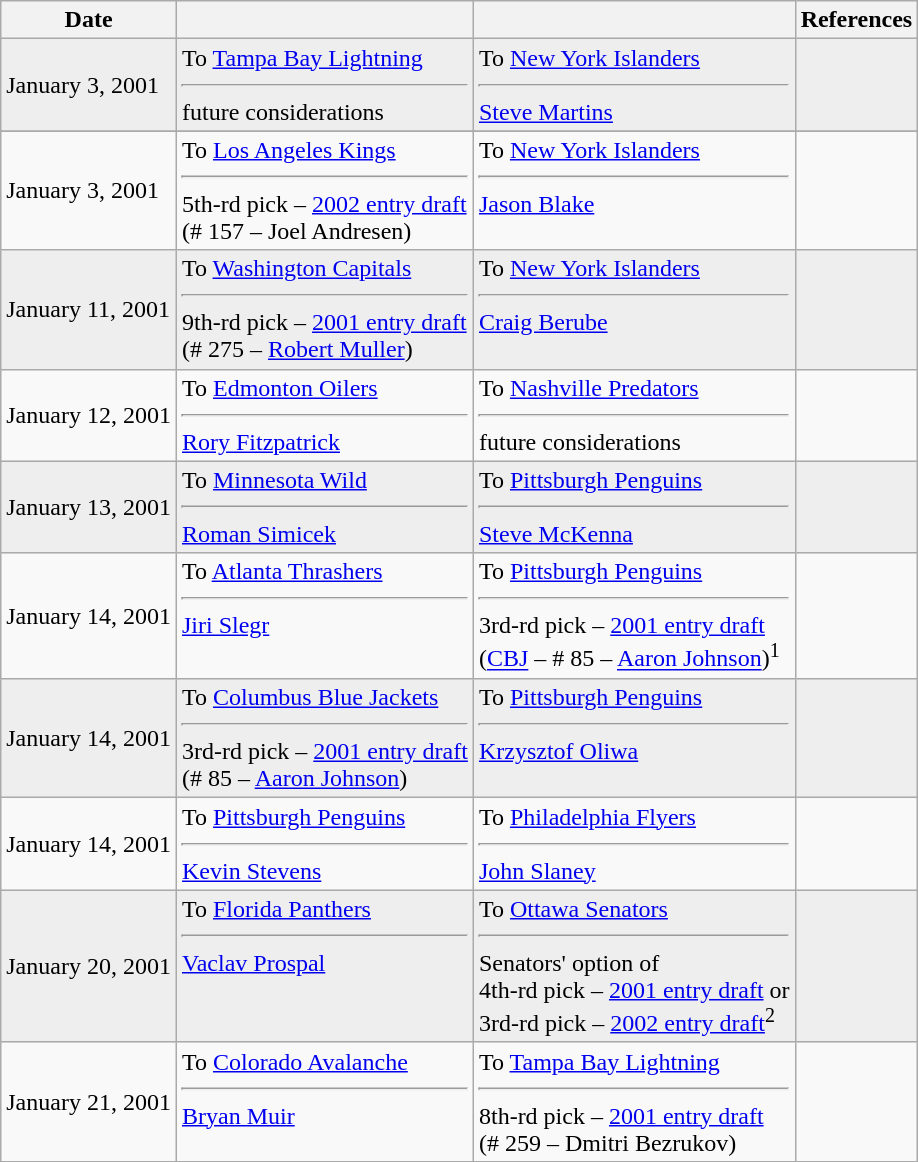<table class="wikitable">
<tr>
<th>Date</th>
<th></th>
<th></th>
<th>References</th>
</tr>
<tr bgcolor="#eeeeee">
<td>January 3, 2001</td>
<td valign="top">To <a href='#'>Tampa Bay Lightning</a><hr>future considerations</td>
<td valign="top">To <a href='#'>New York Islanders</a><hr><a href='#'>Steve Martins</a></td>
<td></td>
</tr>
<tr bgcolor="#eeeeee">
</tr>
<tr>
<td>January 3, 2001</td>
<td valign="top">To <a href='#'>Los Angeles Kings</a><hr>5th-rd pick – <a href='#'>2002 entry draft</a><br>(# 157 – Joel Andresen)</td>
<td valign="top">To <a href='#'>New York Islanders</a><hr><a href='#'>Jason Blake</a></td>
<td></td>
</tr>
<tr bgcolor="#eeeeee">
<td>January 11, 2001</td>
<td valign="top">To <a href='#'>Washington Capitals</a><hr>9th-rd pick – <a href='#'>2001 entry draft</a><br>(# 275 – <a href='#'>Robert Muller</a>)</td>
<td valign="top">To <a href='#'>New York Islanders</a><hr><a href='#'>Craig Berube</a></td>
<td></td>
</tr>
<tr>
<td>January 12, 2001</td>
<td valign="top">To <a href='#'>Edmonton Oilers</a><hr><a href='#'>Rory Fitzpatrick</a></td>
<td valign="top">To <a href='#'>Nashville Predators</a><hr>future considerations</td>
<td></td>
</tr>
<tr bgcolor="#eeeeee">
<td>January 13, 2001</td>
<td valign="top">To <a href='#'>Minnesota Wild</a><hr><a href='#'>Roman Simicek</a></td>
<td valign="top">To <a href='#'>Pittsburgh Penguins</a><hr><a href='#'>Steve McKenna</a></td>
<td></td>
</tr>
<tr>
<td>January 14, 2001</td>
<td valign="top">To <a href='#'>Atlanta Thrashers</a><hr><a href='#'>Jiri Slegr</a></td>
<td valign="top">To <a href='#'>Pittsburgh Penguins</a><hr>3rd-rd pick – <a href='#'>2001 entry draft</a><br>(<a href='#'>CBJ</a> – # 85 – <a href='#'>Aaron Johnson</a>)<sup>1</sup></td>
<td></td>
</tr>
<tr bgcolor="#eeeeee">
<td>January 14, 2001</td>
<td valign="top">To <a href='#'>Columbus Blue Jackets</a><hr>3rd-rd pick – <a href='#'>2001 entry draft</a><br>(# 85 – <a href='#'>Aaron Johnson</a>)</td>
<td valign="top">To <a href='#'>Pittsburgh Penguins</a><hr><a href='#'>Krzysztof Oliwa</a></td>
<td></td>
</tr>
<tr>
<td>January 14, 2001</td>
<td valign="top">To <a href='#'>Pittsburgh Penguins</a><hr><a href='#'>Kevin Stevens</a></td>
<td valign="top">To <a href='#'>Philadelphia Flyers</a><hr><a href='#'>John Slaney</a></td>
<td></td>
</tr>
<tr bgcolor="#eeeeee">
<td>January 20, 2001</td>
<td valign="top">To <a href='#'>Florida Panthers</a><hr><a href='#'>Vaclav Prospal</a></td>
<td valign="top">To <a href='#'>Ottawa Senators</a><hr>Senators' option of<br>4th-rd pick – <a href='#'>2001 entry draft</a> or<br>3rd-rd pick – <a href='#'>2002 entry draft</a><sup>2</sup></td>
<td></td>
</tr>
<tr>
<td>January 21, 2001</td>
<td valign="top">To <a href='#'>Colorado Avalanche</a><hr><a href='#'>Bryan Muir</a></td>
<td valign="top">To <a href='#'>Tampa Bay Lightning</a><hr>8th-rd pick – <a href='#'>2001 entry draft</a><br>(# 259 – Dmitri Bezrukov)</td>
<td></td>
</tr>
</table>
